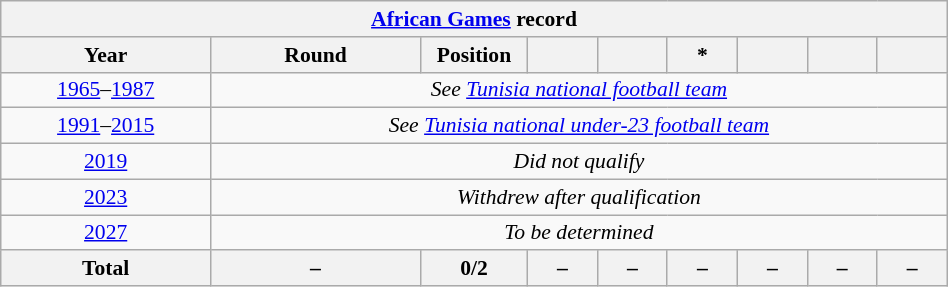<table class="wikitable" width="50%" style="font-size:90%; text-align:center;">
<tr>
<th colspan="9"><a href='#'>African Games</a> record</th>
</tr>
<tr>
<th width="15%">Year</th>
<th width="15%">Round</th>
<th width="5%">Position</th>
<th width="5%"></th>
<th width="5%"></th>
<th width="5%">*</th>
<th width="5%"></th>
<th width="5%"></th>
<th width="5%"></th>
</tr>
<tr>
<td><a href='#'>1965</a>–<a href='#'>1987</a></td>
<td colspan="8"><em>See <a href='#'>Tunisia national football team</a></em></td>
</tr>
<tr>
<td><a href='#'>1991</a>–<a href='#'>2015</a></td>
<td colspan="8"><em>See</em> <em><a href='#'>Tunisia national under-23 football team</a></em></td>
</tr>
<tr>
<td> <a href='#'>2019</a></td>
<td colspan="8"><em>Did not qualify</em></td>
</tr>
<tr>
<td> <a href='#'>2023</a></td>
<td colspan="8"><em>Withdrew after qualification</em></td>
</tr>
<tr>
<td> <a href='#'>2027</a></td>
<td colspan="8"><em>To be determined</em></td>
</tr>
<tr>
<th>Total</th>
<th>–</th>
<th>0/2</th>
<th>–</th>
<th>–</th>
<th>–</th>
<th>–</th>
<th>–</th>
<th>–</th>
</tr>
</table>
